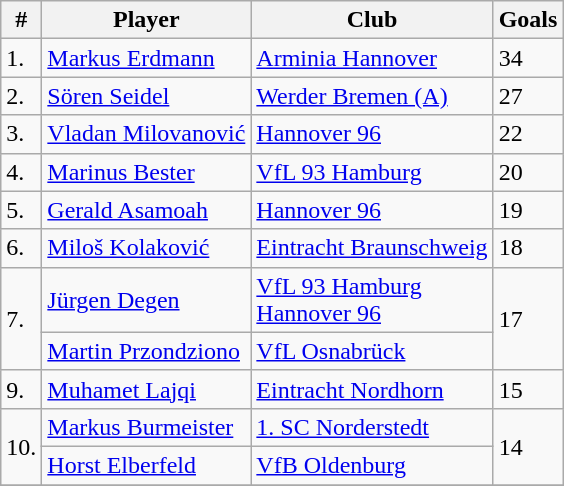<table class="wikitable">
<tr>
<th>#</th>
<th>Player</th>
<th>Club</th>
<th>Goals</th>
</tr>
<tr>
<td>1.</td>
<td> <a href='#'>Markus Erdmann</a></td>
<td><a href='#'>Arminia Hannover</a></td>
<td>34</td>
</tr>
<tr>
<td>2.</td>
<td> <a href='#'>Sören Seidel</a></td>
<td><a href='#'>Werder Bremen (A)</a></td>
<td>27</td>
</tr>
<tr>
<td>3.</td>
<td> <a href='#'>Vladan Milovanović</a></td>
<td><a href='#'>Hannover 96</a></td>
<td>22</td>
</tr>
<tr>
<td>4.</td>
<td> <a href='#'>Marinus Bester</a></td>
<td><a href='#'>VfL 93 Hamburg</a></td>
<td>20</td>
</tr>
<tr>
<td>5.</td>
<td> <a href='#'>Gerald Asamoah</a></td>
<td><a href='#'>Hannover 96</a></td>
<td>19</td>
</tr>
<tr>
<td>6.</td>
<td> <a href='#'>Miloš Kolaković</a></td>
<td><a href='#'>Eintracht Braunschweig</a></td>
<td>18</td>
</tr>
<tr>
<td rowspan="2">7.</td>
<td> <a href='#'>Jürgen Degen</a></td>
<td><a href='#'>VfL 93 Hamburg</a><br><a href='#'>Hannover 96</a></td>
<td rowspan="2">17</td>
</tr>
<tr>
<td> <a href='#'>Martin Przondziono</a></td>
<td><a href='#'>VfL Osnabrück</a></td>
</tr>
<tr>
<td>9.</td>
<td> <a href='#'>Muhamet Lajqi</a></td>
<td><a href='#'>Eintracht Nordhorn</a></td>
<td>15</td>
</tr>
<tr>
<td rowspan="2">10.</td>
<td> <a href='#'>Markus Burmeister</a></td>
<td><a href='#'>1. SC Norderstedt</a></td>
<td rowspan="2">14</td>
</tr>
<tr>
<td> <a href='#'>Horst Elberfeld</a></td>
<td><a href='#'>VfB Oldenburg</a></td>
</tr>
<tr>
</tr>
</table>
